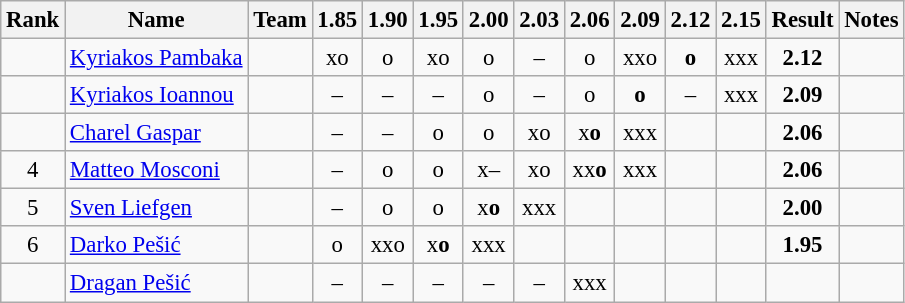<table class="wikitable sortable" style="text-align:center;font-size:95%">
<tr>
<th>Rank</th>
<th>Name</th>
<th>Team</th>
<th>1.85</th>
<th>1.90</th>
<th>1.95</th>
<th>2.00</th>
<th>2.03</th>
<th>2.06</th>
<th>2.09</th>
<th>2.12</th>
<th>2.15</th>
<th>Result</th>
<th>Notes</th>
</tr>
<tr>
<td></td>
<td align="left"><a href='#'>Kyriakos Pambaka</a></td>
<td align=left></td>
<td>xo</td>
<td>o</td>
<td>xo</td>
<td>o</td>
<td>–</td>
<td>o</td>
<td>xxo</td>
<td><strong>o</strong></td>
<td>xxx</td>
<td><strong>2.12</strong></td>
<td></td>
</tr>
<tr>
<td></td>
<td align="left"><a href='#'>Kyriakos Ioannou</a></td>
<td align=left></td>
<td>–</td>
<td>–</td>
<td>–</td>
<td>o</td>
<td>–</td>
<td>o</td>
<td><strong>o</strong></td>
<td>–</td>
<td>xxx</td>
<td><strong>2.09</strong></td>
<td></td>
</tr>
<tr>
<td></td>
<td align="left"><a href='#'>Charel Gaspar</a></td>
<td align=left></td>
<td>–</td>
<td>–</td>
<td>o</td>
<td>o</td>
<td>xo</td>
<td>x<strong>o</strong></td>
<td>xxx</td>
<td></td>
<td></td>
<td><strong>2.06</strong></td>
<td></td>
</tr>
<tr>
<td>4</td>
<td align="left"><a href='#'>Matteo Mosconi</a></td>
<td align=left></td>
<td>–</td>
<td>o</td>
<td>o</td>
<td>x–</td>
<td>xo</td>
<td>xx<strong>o</strong></td>
<td>xxx</td>
<td></td>
<td></td>
<td><strong>2.06</strong></td>
<td></td>
</tr>
<tr>
<td>5</td>
<td align="left"><a href='#'>Sven Liefgen</a></td>
<td align=left></td>
<td>–</td>
<td>o</td>
<td>o</td>
<td>x<strong>o</strong></td>
<td>xxx</td>
<td></td>
<td></td>
<td></td>
<td></td>
<td><strong>2.00</strong></td>
<td></td>
</tr>
<tr>
<td>6</td>
<td align="left"><a href='#'>Darko Pešić</a></td>
<td align=left></td>
<td>o</td>
<td>xxo</td>
<td>x<strong>o</strong></td>
<td>xxx</td>
<td></td>
<td></td>
<td></td>
<td></td>
<td></td>
<td><strong>1.95</strong></td>
<td></td>
</tr>
<tr>
<td></td>
<td align="left"><a href='#'>Dragan Pešić</a></td>
<td align=left></td>
<td>–</td>
<td>–</td>
<td>–</td>
<td>–</td>
<td>–</td>
<td>xxx</td>
<td></td>
<td></td>
<td></td>
<td><strong></strong></td>
<td></td>
</tr>
</table>
